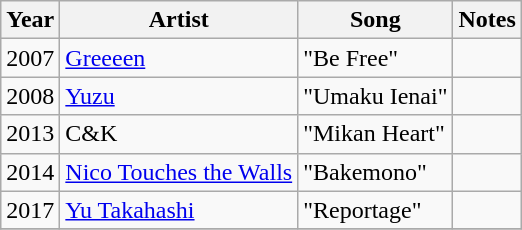<table class="wikitable sortable">
<tr>
<th>Year</th>
<th>Artist</th>
<th>Song</th>
<th class="unsortable">Notes</th>
</tr>
<tr>
<td>2007</td>
<td><a href='#'>Greeeen</a></td>
<td>"Be Free"</td>
<td></td>
</tr>
<tr>
<td>2008</td>
<td><a href='#'>Yuzu</a></td>
<td>"Umaku Ienai"</td>
<td></td>
</tr>
<tr>
<td>2013</td>
<td>C&K</td>
<td>"Mikan Heart"</td>
<td></td>
</tr>
<tr>
<td>2014</td>
<td><a href='#'>Nico Touches the Walls</a></td>
<td>"Bakemono"</td>
<td></td>
</tr>
<tr>
<td>2017</td>
<td><a href='#'>Yu Takahashi</a></td>
<td>"Reportage"</td>
<td></td>
</tr>
<tr>
</tr>
</table>
